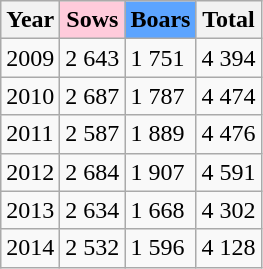<table class="wikitable">
<tr>
<th>Year</th>
<th style="background:#FFCBDB">Sows</th>
<th style="background:#5CA4FF">Boars</th>
<th>Total</th>
</tr>
<tr>
<td>2009</td>
<td>2 643</td>
<td>1 751</td>
<td>4 394</td>
</tr>
<tr>
<td>2010</td>
<td>2 687</td>
<td>1 787</td>
<td>4 474</td>
</tr>
<tr>
<td>2011</td>
<td>2 587</td>
<td>1 889</td>
<td>4 476</td>
</tr>
<tr>
<td>2012</td>
<td>2 684</td>
<td>1 907</td>
<td>4 591</td>
</tr>
<tr>
<td>2013</td>
<td>2 634</td>
<td>1 668</td>
<td>4 302</td>
</tr>
<tr>
<td>2014</td>
<td>2 532</td>
<td>1 596</td>
<td>4 128</td>
</tr>
</table>
